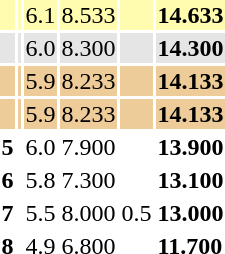<table>
<tr style="background:#fffcaf">
<th scope=row></th>
<td style="text-align:left"></td>
<td>6.1</td>
<td>8.533</td>
<td></td>
<td><strong>14.633</strong></td>
</tr>
<tr style="background:#e5e5e5">
<th scope=row></th>
<td style="text-align:left"></td>
<td>6.0</td>
<td>8.300</td>
<td></td>
<td><strong>14.300</strong></td>
</tr>
<tr style="background:#ec9">
<th scope=row></th>
<td style="text-align:left"></td>
<td>5.9</td>
<td>8.233</td>
<td></td>
<td><strong>14.133</strong></td>
</tr>
<tr style="background:#ec9">
<th scope=row></th>
<td style="text-align:left"></td>
<td>5.9</td>
<td>8.233</td>
<td></td>
<td><strong>14.133</strong></td>
</tr>
<tr>
<th scope=row>5</th>
<td style="text-align:left"></td>
<td>6.0</td>
<td>7.900</td>
<td></td>
<td><strong>13.900</strong></td>
</tr>
<tr>
<th scope=row>6</th>
<td style="text-align:left"></td>
<td>5.8</td>
<td>7.300</td>
<td></td>
<td><strong>13.100</strong></td>
</tr>
<tr>
<th scope=row>7</th>
<td style="text-align:left"></td>
<td>5.5</td>
<td>8.000</td>
<td>0.5</td>
<td><strong>13.000</strong></td>
</tr>
<tr>
<th scope=row>8</th>
<td style="text-align:left"></td>
<td>4.9</td>
<td>6.800</td>
<td></td>
<td><strong>11.700</strong></td>
</tr>
</table>
